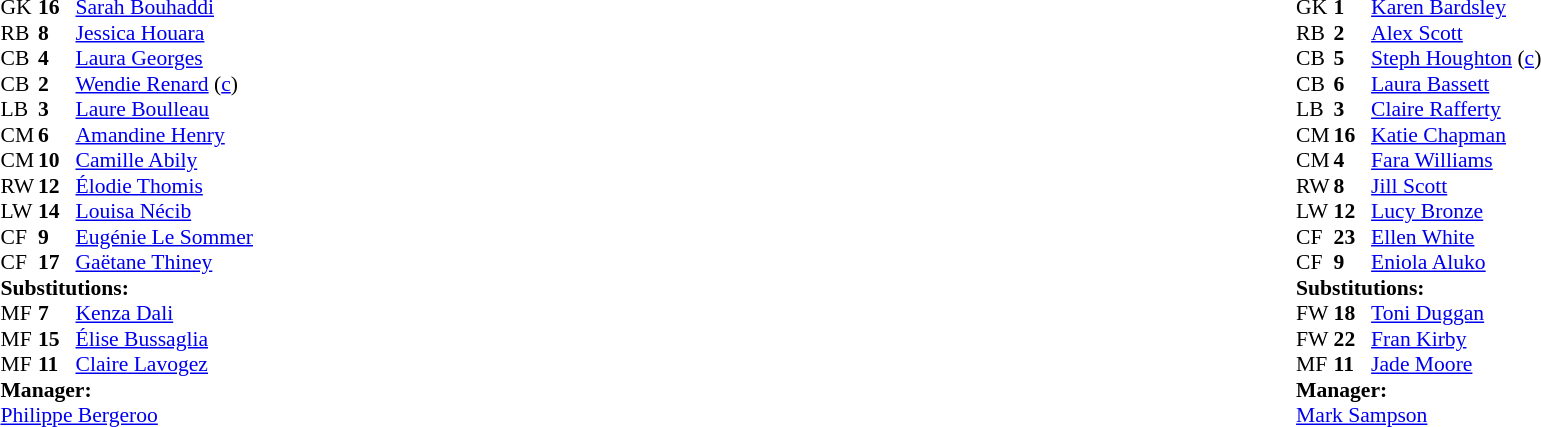<table width="100%">
<tr>
<td valign="top" width="50%"><br><table style="font-size: 90%" cellspacing="0" cellpadding="0">
<tr>
<th width="25"></th>
<th width="25"></th>
</tr>
<tr>
<td>GK</td>
<td><strong>16</strong></td>
<td><a href='#'>Sarah Bouhaddi</a></td>
</tr>
<tr>
<td>RB</td>
<td><strong>8</strong></td>
<td><a href='#'>Jessica Houara</a></td>
</tr>
<tr>
<td>CB</td>
<td><strong>4</strong></td>
<td><a href='#'>Laura Georges</a></td>
</tr>
<tr>
<td>CB</td>
<td><strong>2</strong></td>
<td><a href='#'>Wendie Renard</a> (<a href='#'>c</a>)</td>
</tr>
<tr>
<td>LB</td>
<td><strong>3</strong></td>
<td><a href='#'>Laure Boulleau</a></td>
</tr>
<tr>
<td>CM</td>
<td><strong>6</strong></td>
<td><a href='#'>Amandine Henry</a></td>
</tr>
<tr>
<td>CM</td>
<td><strong>10</strong></td>
<td><a href='#'>Camille Abily</a></td>
</tr>
<tr>
<td>RW</td>
<td><strong>12</strong></td>
<td><a href='#'>Élodie Thomis</a></td>
<td></td>
<td></td>
</tr>
<tr>
<td>LW</td>
<td><strong>14</strong></td>
<td><a href='#'>Louisa Nécib</a></td>
<td></td>
<td></td>
</tr>
<tr>
<td>CF</td>
<td><strong>9</strong></td>
<td><a href='#'>Eugénie Le Sommer</a> </td>
<td></td>
<td></td>
</tr>
<tr>
<td>CF</td>
<td><strong>17</strong></td>
<td><a href='#'>Gaëtane Thiney</a></td>
</tr>
<tr>
<td colspan=3><strong>Substitutions:</strong></td>
</tr>
<tr>
<td>MF</td>
<td><strong>7</strong></td>
<td><a href='#'>Kenza Dali</a></td>
<td></td>
<td></td>
</tr>
<tr>
<td>MF</td>
<td><strong>15</strong></td>
<td><a href='#'>Élise Bussaglia</a></td>
<td></td>
<td></td>
</tr>
<tr>
<td>MF</td>
<td><strong>11</strong></td>
<td><a href='#'>Claire Lavogez</a></td>
<td></td>
<td></td>
</tr>
<tr>
<td colspan=3><strong>Manager:</strong></td>
</tr>
<tr>
<td colspan=3><a href='#'>Philippe Bergeroo</a></td>
</tr>
</table>
</td>
<td valign="top"></td>
<td valign="top" width="50%"><br><table style="font-size: 90%" cellspacing="0" cellpadding="0" align="center">
<tr>
<th width=25></th>
<th width=25></th>
</tr>
<tr>
<td>GK</td>
<td><strong>1</strong></td>
<td><a href='#'>Karen Bardsley</a></td>
</tr>
<tr>
<td>RB</td>
<td><strong>2</strong></td>
<td><a href='#'>Alex Scott</a></td>
<td></td>
<td></td>
</tr>
<tr>
<td>CB</td>
<td><strong>5</strong></td>
<td><a href='#'>Steph Houghton</a> (<a href='#'>c</a>)</td>
</tr>
<tr>
<td>CB</td>
<td><strong>6</strong></td>
<td><a href='#'>Laura Bassett</a></td>
</tr>
<tr>
<td>LB</td>
<td><strong>3</strong></td>
<td><a href='#'>Claire Rafferty</a></td>
</tr>
<tr>
<td>CM</td>
<td><strong>16</strong></td>
<td><a href='#'>Katie Chapman</a></td>
<td></td>
<td></td>
</tr>
<tr>
<td>CM</td>
<td><strong>4</strong></td>
<td><a href='#'>Fara Williams</a></td>
</tr>
<tr>
<td>RW</td>
<td><strong>8</strong></td>
<td><a href='#'>Jill Scott</a></td>
</tr>
<tr>
<td>LW</td>
<td><strong>12</strong></td>
<td><a href='#'>Lucy Bronze</a></td>
</tr>
<tr>
<td>CF</td>
<td><strong>23</strong></td>
<td><a href='#'>Ellen White</a></td>
<td></td>
<td></td>
</tr>
<tr>
<td>CF</td>
<td><strong>9</strong></td>
<td><a href='#'>Eniola Aluko</a></td>
</tr>
<tr>
<td colspan=3><strong>Substitutions:</strong></td>
</tr>
<tr>
<td>FW</td>
<td><strong>18</strong></td>
<td><a href='#'>Toni Duggan</a></td>
<td></td>
<td></td>
</tr>
<tr>
<td>FW</td>
<td><strong>22</strong></td>
<td><a href='#'>Fran Kirby</a></td>
<td></td>
<td></td>
</tr>
<tr>
<td>MF</td>
<td><strong>11</strong></td>
<td><a href='#'>Jade Moore</a></td>
<td></td>
<td></td>
</tr>
<tr>
<td colspan=3><strong>Manager:</strong></td>
</tr>
<tr>
<td colspan=3> <a href='#'>Mark Sampson</a></td>
</tr>
</table>
</td>
</tr>
</table>
